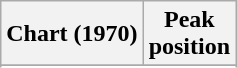<table class="wikitable sortable plainrowheaders" style="text-align:center">
<tr>
<th scope="col">Chart (1970)</th>
<th scope="col">Peak<br> position</th>
</tr>
<tr>
</tr>
<tr>
</tr>
</table>
